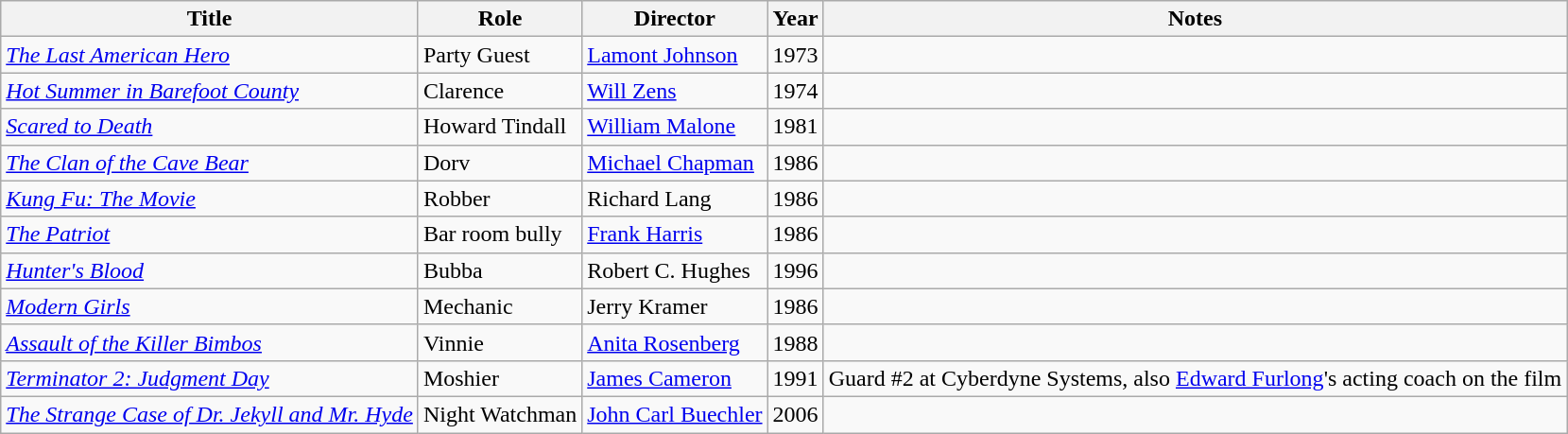<table class="wikitable sortable">
<tr>
<th>Title</th>
<th>Role</th>
<th>Director</th>
<th>Year</th>
<th>Notes</th>
</tr>
<tr>
<td><em><a href='#'>The Last American Hero</a></em></td>
<td>Party Guest</td>
<td><a href='#'>Lamont Johnson</a></td>
<td>1973</td>
<td></td>
</tr>
<tr>
<td><em><a href='#'>Hot Summer in Barefoot County</a></em></td>
<td>Clarence</td>
<td><a href='#'>Will Zens</a></td>
<td>1974</td>
<td></td>
</tr>
<tr>
<td><em><a href='#'>Scared to Death</a></em></td>
<td>Howard Tindall</td>
<td><a href='#'>William Malone</a></td>
<td>1981</td>
<td></td>
</tr>
<tr>
<td><em><a href='#'>The Clan of the Cave Bear</a></em></td>
<td>Dorv</td>
<td><a href='#'>Michael Chapman</a></td>
<td>1986</td>
<td></td>
</tr>
<tr>
<td><em><a href='#'>Kung Fu: The Movie</a></em></td>
<td>Robber</td>
<td>Richard Lang</td>
<td>1986</td>
<td></td>
</tr>
<tr>
<td><em><a href='#'>The Patriot</a></em></td>
<td>Bar room bully</td>
<td><a href='#'>Frank Harris</a></td>
<td>1986</td>
<td></td>
</tr>
<tr>
<td><em><a href='#'>Hunter's Blood</a></em></td>
<td>Bubba</td>
<td>Robert C. Hughes</td>
<td>1996</td>
<td></td>
</tr>
<tr>
<td><em><a href='#'>Modern Girls</a></em></td>
<td>Mechanic</td>
<td>Jerry Kramer</td>
<td>1986</td>
<td></td>
</tr>
<tr>
<td><em><a href='#'>Assault of the Killer Bimbos</a></em></td>
<td>Vinnie</td>
<td><a href='#'>Anita Rosenberg</a></td>
<td>1988</td>
<td></td>
</tr>
<tr>
<td><em><a href='#'>Terminator 2: Judgment Day</a></em></td>
<td>Moshier</td>
<td><a href='#'>James Cameron</a></td>
<td>1991</td>
<td>Guard #2 at Cyberdyne Systems, also <a href='#'>Edward Furlong</a>'s acting coach on the film</td>
</tr>
<tr>
<td><em><a href='#'>The Strange Case of Dr. Jekyll and Mr. Hyde</a></em></td>
<td>Night Watchman</td>
<td><a href='#'>John Carl Buechler</a></td>
<td>2006</td>
<td></td>
</tr>
</table>
